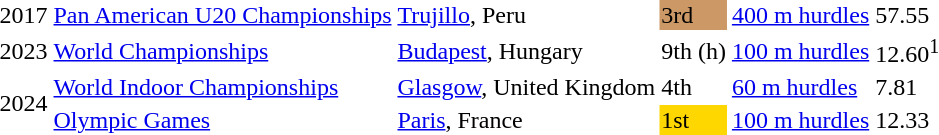<table>
<tr>
<td>2017</td>
<td><a href='#'>Pan American U20 Championships</a></td>
<td><a href='#'>Trujillo</a>, Peru</td>
<td bgcolor=cc9966>3rd</td>
<td><a href='#'>400 m hurdles</a></td>
<td>57.55</td>
</tr>
<tr>
<td>2023</td>
<td><a href='#'>World Championships</a></td>
<td><a href='#'>Budapest</a>, Hungary</td>
<td>9th (h)</td>
<td><a href='#'>100 m hurdles</a></td>
<td>12.60<sup>1</sup></td>
</tr>
<tr>
<td rowspan=2>2024</td>
<td><a href='#'>World Indoor Championships</a></td>
<td><a href='#'>Glasgow</a>, United Kingdom</td>
<td>4th</td>
<td><a href='#'>60 m hurdles</a></td>
<td>7.81</td>
</tr>
<tr>
<td><a href='#'>Olympic Games</a></td>
<td><a href='#'>Paris</a>, France</td>
<td bgcolor=gold>1st</td>
<td><a href='#'>100 m hurdles</a></td>
<td>12.33</td>
</tr>
</table>
